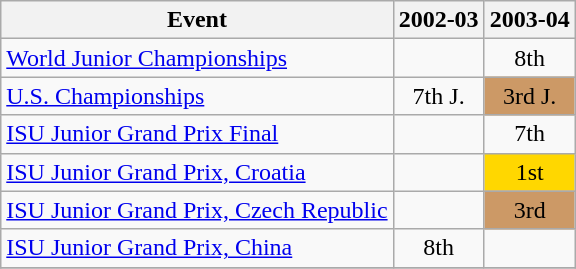<table class="wikitable">
<tr>
<th>Event</th>
<th>2002-03</th>
<th>2003-04</th>
</tr>
<tr>
<td><a href='#'>World Junior Championships</a></td>
<td></td>
<td align="center">8th</td>
</tr>
<tr>
<td><a href='#'>U.S. Championships</a></td>
<td align="center">7th J.</td>
<td align="center" bgcolor="cc9966">3rd J.</td>
</tr>
<tr>
<td><a href='#'>ISU Junior Grand Prix Final</a></td>
<td></td>
<td align="center">7th</td>
</tr>
<tr>
<td><a href='#'>ISU Junior Grand Prix, Croatia</a></td>
<td></td>
<td align="center" bgcolor="gold">1st</td>
</tr>
<tr>
<td><a href='#'>ISU Junior Grand Prix, Czech Republic</a></td>
<td></td>
<td align="center" bgcolor="cc9966">3rd</td>
</tr>
<tr>
<td><a href='#'>ISU Junior Grand Prix, China</a></td>
<td align="center">8th</td>
<td></td>
</tr>
<tr>
</tr>
</table>
